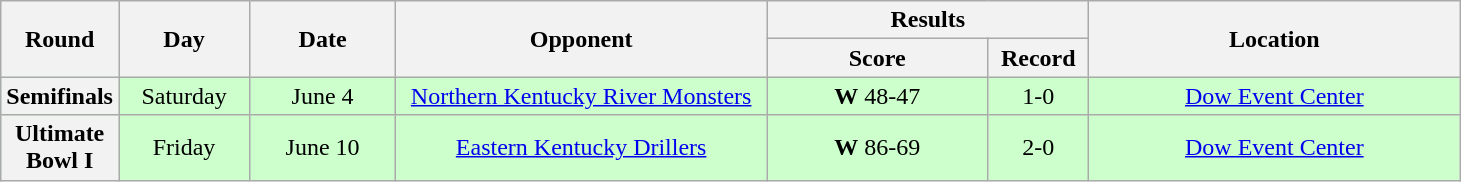<table class="wikitable">
<tr>
<th rowspan="2" width="40">Round</th>
<th rowspan="2" width="80">Day</th>
<th rowspan="2" width="90">Date</th>
<th rowspan="2" width="240">Opponent</th>
<th colspan="2" width="200">Results</th>
<th rowspan="2" width="240">Location</th>
</tr>
<tr>
<th width="140">Score</th>
<th width="60">Record</th>
</tr>
<tr align="center" bgcolor="#CCFFCC">
<th>Semifinals</th>
<td>Saturday</td>
<td>June 4</td>
<td><a href='#'>Northern Kentucky River Monsters</a></td>
<td><strong>W</strong> 48-47</td>
<td>1-0</td>
<td><a href='#'>Dow Event Center</a></td>
</tr>
<tr align="center" bgcolor="#CCFFCC">
<th>Ultimate Bowl I</th>
<td>Friday</td>
<td>June 10</td>
<td><a href='#'>Eastern Kentucky Drillers</a></td>
<td><strong>W</strong> 86-69</td>
<td>2-0</td>
<td><a href='#'>Dow Event Center</a></td>
</tr>
</table>
